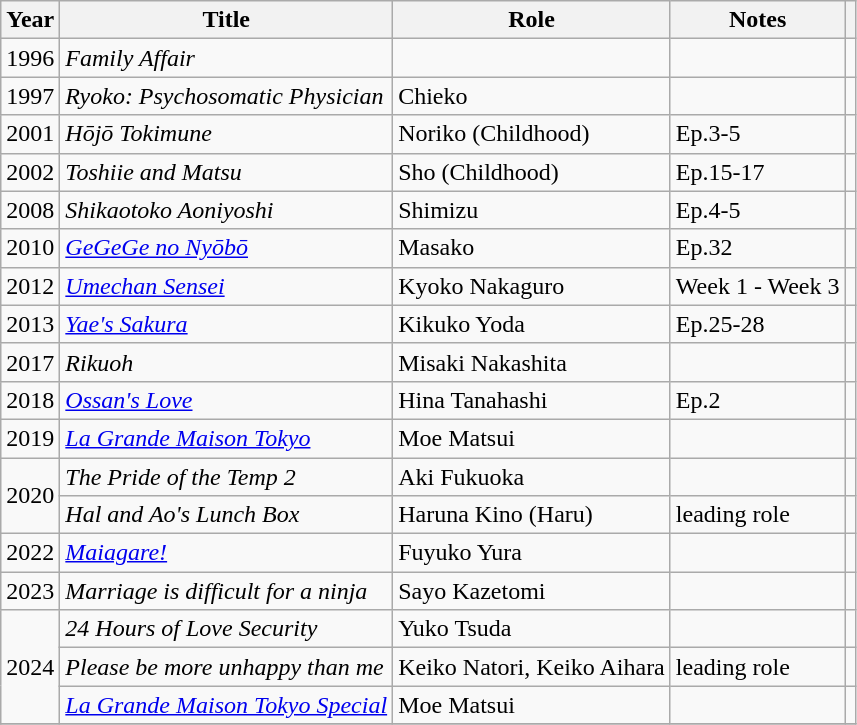<table class="wikitable sortable">
<tr>
<th>Year</th>
<th>Title</th>
<th>Role</th>
<th class="unsortable">Notes</th>
<th class="unsortable"></th>
</tr>
<tr>
<td>1996</td>
<td><em>Family Affair</em></td>
<td></td>
<td></td>
<td></td>
</tr>
<tr>
<td>1997</td>
<td><em>Ryoko: Psychosomatic Physician</em></td>
<td>Chieko</td>
<td></td>
<td></td>
</tr>
<tr>
<td>2001</td>
<td><em>Hōjō Tokimune</em></td>
<td>Noriko  (Childhood)</td>
<td>Ep.3-5</td>
<td></td>
</tr>
<tr>
<td>2002</td>
<td><em>Toshiie and Matsu</em></td>
<td>Sho (Childhood)</td>
<td>Ep.15-17</td>
<td></td>
</tr>
<tr>
<td>2008</td>
<td><em>Shikaotoko Aoniyoshi</em></td>
<td>Shimizu</td>
<td>Ep.4-5</td>
<td></td>
</tr>
<tr>
<td>2010</td>
<td><em><a href='#'>GeGeGe no Nyōbō</a></em></td>
<td>Masako</td>
<td>Ep.32</td>
<td></td>
</tr>
<tr>
<td>2012</td>
<td><em><a href='#'>Umechan Sensei</a></em></td>
<td>Kyoko Nakaguro</td>
<td>Week 1 - Week 3</td>
<td></td>
</tr>
<tr>
<td>2013</td>
<td><em><a href='#'>Yae's Sakura</a></em></td>
<td>Kikuko Yoda</td>
<td>Ep.25-28</td>
<td></td>
</tr>
<tr>
<td>2017</td>
<td><em>Rikuoh</em></td>
<td>Misaki Nakashita</td>
<td></td>
<td></td>
</tr>
<tr>
<td>2018</td>
<td><em><a href='#'>Ossan's Love</a></em></td>
<td>Hina Tanahashi</td>
<td>Ep.2</td>
<td></td>
</tr>
<tr>
<td>2019</td>
<td><em><a href='#'>La Grande Maison Tokyo</a></em></td>
<td>Moe Matsui</td>
<td></td>
<td></td>
</tr>
<tr>
<td rowspan=2>2020</td>
<td><em>The Pride of the Temp 2</em></td>
<td>Aki Fukuoka</td>
<td></td>
<td></td>
</tr>
<tr>
<td><em>Hal and Ao's Lunch Box</em></td>
<td>Haruna Kino (Haru)</td>
<td>leading role</td>
<td></td>
</tr>
<tr>
<td>2022</td>
<td><em><a href='#'>Maiagare!</a></em></td>
<td>Fuyuko Yura</td>
<td></td>
<td></td>
</tr>
<tr>
<td>2023</td>
<td><em>Marriage is difficult for a ninja</em></td>
<td>Sayo Kazetomi</td>
<td></td>
<td></td>
</tr>
<tr>
<td rowspan=3>2024</td>
<td><em>24 Hours of Love Security</em></td>
<td>Yuko Tsuda</td>
<td></td>
<td></td>
</tr>
<tr>
<td><em>Please be more unhappy than me</em></td>
<td>Keiko Natori, Keiko Aihara</td>
<td>leading role</td>
<td></td>
</tr>
<tr>
<td><em><a href='#'>La Grande Maison Tokyo Special</a></em></td>
<td>Moe Matsui</td>
<td></td>
<td></td>
</tr>
<tr>
</tr>
</table>
